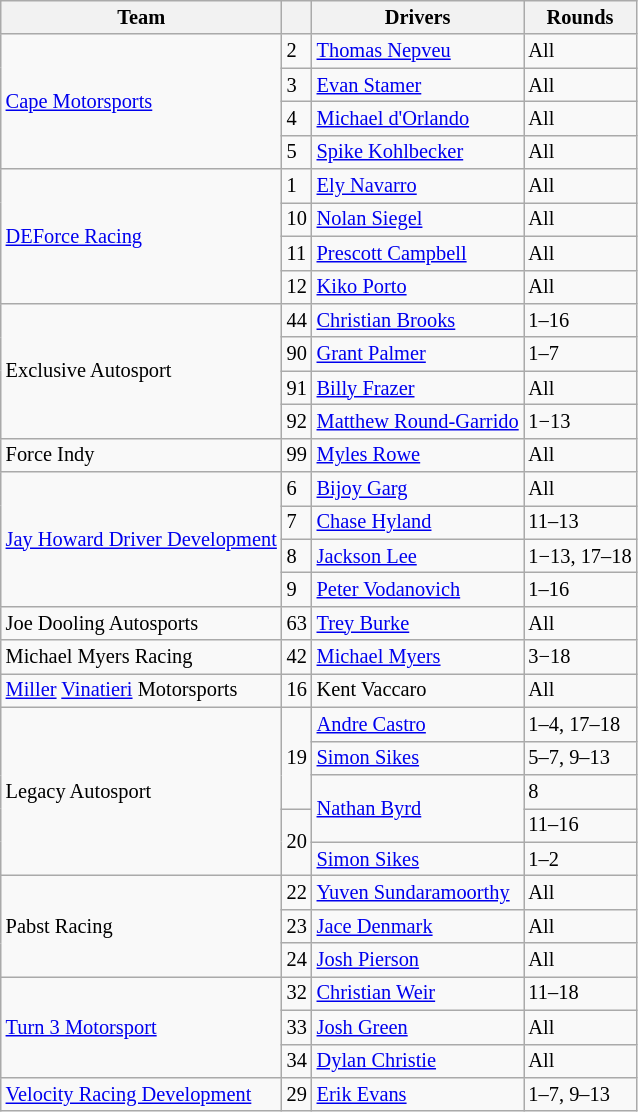<table class="wikitable" style="font-size:85%;">
<tr>
<th>Team</th>
<th></th>
<th>Drivers</th>
<th>Rounds</th>
</tr>
<tr>
<td rowspan="4"><a href='#'>Cape Motorsports</a></td>
<td>2</td>
<td> <a href='#'>Thomas Nepveu</a></td>
<td>All</td>
</tr>
<tr>
<td>3</td>
<td> <a href='#'>Evan Stamer</a></td>
<td>All</td>
</tr>
<tr>
<td>4</td>
<td> <a href='#'>Michael d'Orlando</a></td>
<td>All</td>
</tr>
<tr>
<td>5</td>
<td> <a href='#'>Spike Kohlbecker</a></td>
<td>All</td>
</tr>
<tr>
<td rowspan="4"><a href='#'>DEForce Racing</a></td>
<td>1</td>
<td> <a href='#'>Ely Navarro</a></td>
<td>All</td>
</tr>
<tr>
<td>10</td>
<td> <a href='#'>Nolan Siegel</a></td>
<td>All</td>
</tr>
<tr>
<td>11</td>
<td> <a href='#'>Prescott Campbell</a></td>
<td>All</td>
</tr>
<tr>
<td>12</td>
<td> <a href='#'>Kiko Porto</a></td>
<td>All</td>
</tr>
<tr>
<td rowspan="4">Exclusive Autosport</td>
<td>44</td>
<td> <a href='#'>Christian Brooks</a></td>
<td>1–16</td>
</tr>
<tr>
<td>90</td>
<td> <a href='#'>Grant Palmer</a></td>
<td>1–7</td>
</tr>
<tr>
<td>91</td>
<td> <a href='#'>Billy Frazer</a></td>
<td>All</td>
</tr>
<tr>
<td>92</td>
<td> <a href='#'>Matthew Round-Garrido</a></td>
<td>1−13</td>
</tr>
<tr>
<td>Force Indy</td>
<td>99</td>
<td> <a href='#'>Myles Rowe</a></td>
<td>All</td>
</tr>
<tr>
<td rowspan="4"><a href='#'>Jay Howard Driver Development</a></td>
<td>6</td>
<td> <a href='#'>Bijoy Garg</a></td>
<td>All</td>
</tr>
<tr>
<td>7</td>
<td> <a href='#'>Chase Hyland</a></td>
<td>11–13</td>
</tr>
<tr>
<td>8</td>
<td> <a href='#'>Jackson Lee</a></td>
<td>1−13, 17–18</td>
</tr>
<tr>
<td>9</td>
<td> <a href='#'>Peter Vodanovich</a></td>
<td>1–16</td>
</tr>
<tr>
<td>Joe Dooling Autosports</td>
<td>63</td>
<td> <a href='#'>Trey Burke</a></td>
<td>All</td>
</tr>
<tr>
<td>Michael Myers Racing</td>
<td>42</td>
<td> <a href='#'>Michael Myers</a></td>
<td>3−18</td>
</tr>
<tr>
<td><a href='#'>Miller</a> <a href='#'>Vinatieri</a> Motorsports</td>
<td>16</td>
<td> Kent Vaccaro</td>
<td>All</td>
</tr>
<tr>
<td rowspan="5">Legacy Autosport</td>
<td rowspan="3">19</td>
<td> <a href='#'>Andre Castro</a></td>
<td>1–4, 17–18</td>
</tr>
<tr>
<td> <a href='#'>Simon Sikes</a></td>
<td>5–7, 9–13</td>
</tr>
<tr>
<td rowspan="2"> <a href='#'>Nathan Byrd</a></td>
<td>8</td>
</tr>
<tr>
<td rowspan="2">20</td>
<td>11–16</td>
</tr>
<tr>
<td> <a href='#'>Simon Sikes</a></td>
<td>1–2</td>
</tr>
<tr>
<td rowspan="3">Pabst Racing</td>
<td>22</td>
<td nowrap> <a href='#'>Yuven Sundaramoorthy</a></td>
<td>All</td>
</tr>
<tr>
<td>23</td>
<td> <a href='#'>Jace Denmark</a></td>
<td>All</td>
</tr>
<tr>
<td>24</td>
<td> <a href='#'>Josh Pierson</a></td>
<td>All</td>
</tr>
<tr>
<td rowspan="3"><a href='#'>Turn 3 Motorsport</a></td>
<td>32</td>
<td> <a href='#'>Christian Weir</a></td>
<td>11–18</td>
</tr>
<tr>
<td>33</td>
<td> <a href='#'>Josh Green</a></td>
<td>All</td>
</tr>
<tr>
<td>34</td>
<td> <a href='#'>Dylan Christie</a></td>
<td>All</td>
</tr>
<tr>
<td><a href='#'>Velocity Racing Development</a></td>
<td>29</td>
<td> <a href='#'>Erik Evans</a></td>
<td>1–7, 9–13</td>
</tr>
</table>
